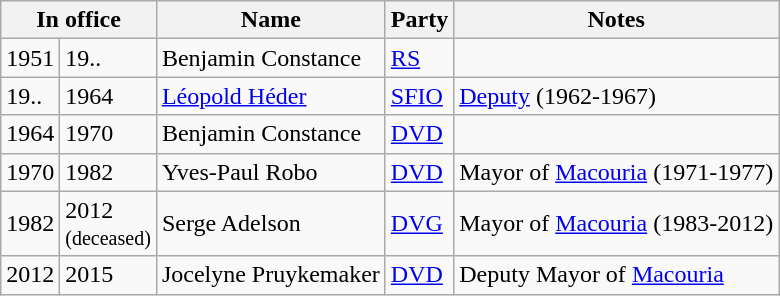<table class="wikitable">
<tr>
<th colspan="2">In office</th>
<th>Name</th>
<th>Party</th>
<th>Notes</th>
</tr>
<tr>
<td>1951</td>
<td>19..</td>
<td>Benjamin Constance</td>
<td><a href='#'>RS</a></td>
<td></td>
</tr>
<tr>
<td>19..</td>
<td>1964</td>
<td><a href='#'>Léopold Héder</a></td>
<td><a href='#'>SFIO</a></td>
<td><a href='#'>Deputy</a> (1962-1967)</td>
</tr>
<tr>
<td>1964</td>
<td>1970</td>
<td>Benjamin Constance</td>
<td><a href='#'>DVD</a></td>
<td></td>
</tr>
<tr>
<td>1970</td>
<td>1982</td>
<td>Yves-Paul Robo</td>
<td><a href='#'>DVD</a></td>
<td>Mayor of <a href='#'>Macouria</a> (1971-1977)</td>
</tr>
<tr>
<td>1982</td>
<td>2012<br><small>(deceased)</small></td>
<td>Serge Adelson</td>
<td><a href='#'>DVG</a></td>
<td>Mayor of <a href='#'>Macouria</a> (1983-2012)</td>
</tr>
<tr>
<td>2012</td>
<td>2015</td>
<td>Jocelyne Pruykemaker</td>
<td><a href='#'>DVD</a></td>
<td>Deputy Mayor of <a href='#'>Macouria</a></td>
</tr>
</table>
